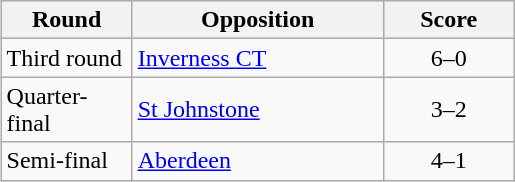<table class="wikitable" style="text-align:left;margin-left:1em;float:right">
<tr>
<th width=80>Round</th>
<th width=160>Opposition</th>
<th width=80>Score</th>
</tr>
<tr>
<td>Third round</td>
<td><a href='#'>Inverness CT</a></td>
<td align=center>6–0</td>
</tr>
<tr>
<td>Quarter-final</td>
<td><a href='#'>St Johnstone</a></td>
<td align=center>3–2</td>
</tr>
<tr>
<td>Semi-final</td>
<td><a href='#'>Aberdeen</a></td>
<td align=center>4–1</td>
</tr>
</table>
